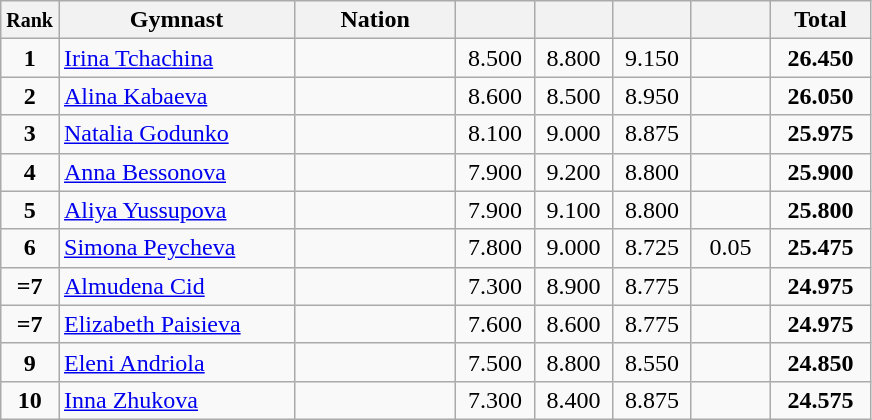<table class="wikitable sortable" style="text-align:center;">
<tr>
<th scope="col" style="width:15px;"><small>Rank</small></th>
<th scope="col" style="width:150px;">Gymnast</th>
<th scope="col" style="width:100px;">Nation</th>
<th scope="col" style="width:45px;"><small></small></th>
<th scope="col" style="width:45px;"><small></small></th>
<th scope="col" style="width:45px;"><small></small></th>
<th scope="col" style="width:45px;"><small></small></th>
<th scope="col" style="width:60px;">Total</th>
</tr>
<tr>
<td scope=row style="text-align:center"><strong>1</strong></td>
<td align=left><a href='#'>Irina Tchachina</a></td>
<td style="text-align:left;"><small></small></td>
<td>8.500</td>
<td>8.800</td>
<td>9.150</td>
<td></td>
<td><strong>26.450</strong></td>
</tr>
<tr>
<td scope=row style="text-align:center"><strong>2</strong></td>
<td align=left><a href='#'>Alina Kabaeva</a></td>
<td style="text-align:left;"><small></small></td>
<td>8.600</td>
<td>8.500</td>
<td>8.950</td>
<td></td>
<td><strong>26.050</strong></td>
</tr>
<tr>
<td scope=row style="text-align:center"><strong>3</strong></td>
<td align=left><a href='#'>Natalia Godunko</a></td>
<td style="text-align:left;"><small></small></td>
<td>8.100</td>
<td>9.000</td>
<td>8.875</td>
<td></td>
<td><strong>25.975</strong></td>
</tr>
<tr>
<td scope=row style="text-align:center"><strong>4</strong></td>
<td align=left><a href='#'>Anna Bessonova</a></td>
<td style="text-align:left;"><small></small></td>
<td>7.900</td>
<td>9.200</td>
<td>8.800</td>
<td></td>
<td><strong>25.900</strong></td>
</tr>
<tr>
<td scope=row style="text-align:center"><strong>5</strong></td>
<td align=left><a href='#'>Aliya Yussupova</a></td>
<td style="text-align:left;"><small></small></td>
<td>7.900</td>
<td>9.100</td>
<td>8.800</td>
<td></td>
<td><strong>25.800</strong></td>
</tr>
<tr>
<td scope=row style="text-align:center"><strong>6</strong></td>
<td align=left><a href='#'>Simona Peycheva</a></td>
<td style="text-align:left;"><small></small></td>
<td>7.800</td>
<td>9.000</td>
<td>8.725</td>
<td>0.05</td>
<td><strong>25.475</strong></td>
</tr>
<tr>
<td scope=row style="text-align:center"><strong>=7</strong></td>
<td align=left><a href='#'>Almudena Cid</a></td>
<td style="text-align:left;"><small></small></td>
<td>7.300</td>
<td>8.900</td>
<td>8.775</td>
<td></td>
<td><strong>24.975</strong></td>
</tr>
<tr>
<td scope=row style="text-align:center"><strong>=7</strong></td>
<td align=left><a href='#'>Elizabeth Paisieva</a></td>
<td style="text-align:left;"><small></small></td>
<td>7.600</td>
<td>8.600</td>
<td>8.775</td>
<td></td>
<td><strong>24.975</strong></td>
</tr>
<tr>
<td scope=row style="text-align:center"><strong>9</strong></td>
<td align=left><a href='#'>Eleni Andriola</a></td>
<td style="text-align:left;"><small></small></td>
<td>7.500</td>
<td>8.800</td>
<td>8.550</td>
<td></td>
<td><strong>24.850</strong></td>
</tr>
<tr>
<td scope=row style="text-align:center"><strong>10</strong></td>
<td align=left><a href='#'>Inna Zhukova</a></td>
<td style="text-align:left;"><small></small></td>
<td>7.300</td>
<td>8.400</td>
<td>8.875</td>
<td></td>
<td><strong>24.575</strong></td>
</tr>
</table>
